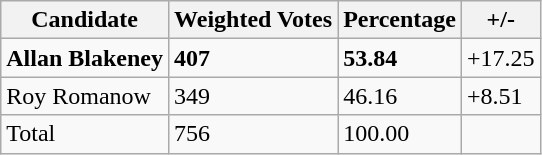<table class="wikitable">
<tr>
<th>Candidate</th>
<th>Weighted Votes</th>
<th>Percentage</th>
<th>+/-</th>
</tr>
<tr>
<td><strong>Allan Blakeney</strong></td>
<td><strong>407</strong></td>
<td><strong>53.84</strong></td>
<td>+17.25</td>
</tr>
<tr>
<td>Roy Romanow</td>
<td>349</td>
<td>46.16</td>
<td>+8.51</td>
</tr>
<tr>
<td>Total</td>
<td>756</td>
<td>100.00</td>
</tr>
</table>
